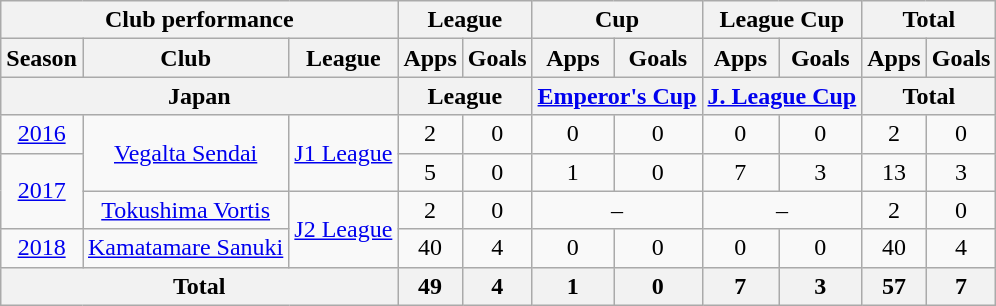<table class="wikitable" style="text-align:center;">
<tr>
<th colspan=3>Club performance</th>
<th colspan=2>League</th>
<th colspan=2>Cup</th>
<th colspan=2>League Cup</th>
<th colspan=2>Total</th>
</tr>
<tr>
<th>Season</th>
<th>Club</th>
<th>League</th>
<th>Apps</th>
<th>Goals</th>
<th>Apps</th>
<th>Goals</th>
<th>Apps</th>
<th>Goals</th>
<th>Apps</th>
<th>Goals</th>
</tr>
<tr>
<th colspan=3>Japan</th>
<th colspan=2>League</th>
<th colspan=2><a href='#'>Emperor's Cup</a></th>
<th colspan=2><a href='#'>J. League Cup</a></th>
<th colspan=2>Total</th>
</tr>
<tr>
<td><a href='#'>2016</a></td>
<td rowspan="2"><a href='#'>Vegalta Sendai</a></td>
<td rowspan="2"><a href='#'>J1 League</a></td>
<td>2</td>
<td>0</td>
<td>0</td>
<td>0</td>
<td>0</td>
<td>0</td>
<td>2</td>
<td>0</td>
</tr>
<tr>
<td rowspan="2"><a href='#'>2017</a></td>
<td>5</td>
<td>0</td>
<td>1</td>
<td>0</td>
<td>7</td>
<td>3</td>
<td>13</td>
<td>3</td>
</tr>
<tr>
<td><a href='#'>Tokushima Vortis</a></td>
<td rowspan="2"><a href='#'>J2 League</a></td>
<td>2</td>
<td>0</td>
<td colspan="2">–</td>
<td colspan="2">–</td>
<td>2</td>
<td>0</td>
</tr>
<tr>
<td><a href='#'>2018</a></td>
<td><a href='#'>Kamatamare Sanuki</a></td>
<td>40</td>
<td>4</td>
<td>0</td>
<td>0</td>
<td>0</td>
<td>0</td>
<td>40</td>
<td>4</td>
</tr>
<tr>
<th colspan=3>Total</th>
<th>49</th>
<th>4</th>
<th>1</th>
<th>0</th>
<th>7</th>
<th>3</th>
<th>57</th>
<th>7</th>
</tr>
</table>
